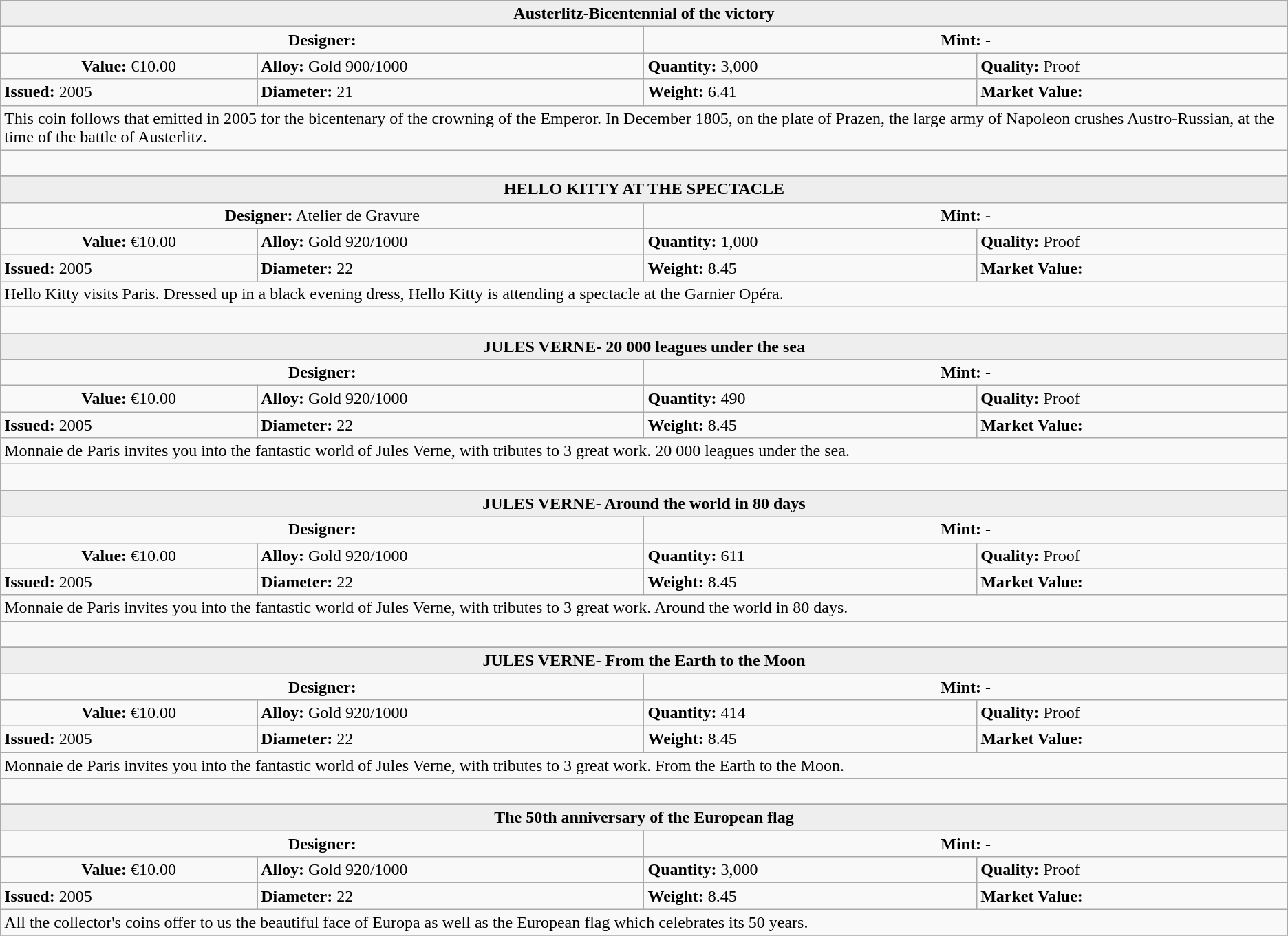<table class="wikitable">
<tr>
<th colspan="4" align=center style="background:#eeeeee;">Austerlitz-Bicentennial of the victory</th>
</tr>
<tr>
<td colspan="2" width="50%" align=center><strong>Designer:</strong></td>
<td colspan="2" width="50%" align=center><strong>Mint:</strong> -</td>
</tr>
<tr>
<td align=center><strong>Value:</strong>	€10.00</td>
<td><strong>Alloy:</strong>	Gold 900/1000</td>
<td><strong>Quantity:</strong>	3,000</td>
<td><strong>Quality:</strong>	Proof</td>
</tr>
<tr>
<td><strong>Issued:</strong>	2005</td>
<td><strong>Diameter:</strong>	21</td>
<td><strong>Weight:</strong>	6.41</td>
<td><strong>Market Value:</strong></td>
</tr>
<tr>
<td colspan="4" align=left>This coin follows that emitted in 2005 for the bicentenary of the crowning of the Emperor. In December 1805, on the plate of Prazen, the large army of Napoleon crushes Austro-Russian, at the time of the battle of Austerlitz.</td>
</tr>
<tr>
<td colspan="4"> </td>
</tr>
<tr>
</tr>
<tr>
<th colspan="4" align=center style="background:#eeeeee;">HELLO KITTY AT THE SPECTACLE</th>
</tr>
<tr>
<td colspan="2" width="50%" align=center><strong>Designer:</strong>	Atelier de Gravure</td>
<td colspan="2" width="50%" align=center><strong>Mint:</strong> -</td>
</tr>
<tr>
<td align=center><strong>Value:</strong>	€10.00</td>
<td><strong>Alloy:</strong>	Gold 920/1000</td>
<td><strong>Quantity:</strong>	1,000</td>
<td><strong>Quality:</strong>	Proof</td>
</tr>
<tr>
<td><strong>Issued:</strong>	2005</td>
<td><strong>Diameter:</strong>	22</td>
<td><strong>Weight:</strong>	8.45</td>
<td><strong>Market Value:</strong></td>
</tr>
<tr>
<td colspan="4" align=left>Hello Kitty visits Paris. Dressed up in a black evening dress, Hello Kitty is attending a spectacle at the Garnier Opéra.</td>
</tr>
<tr>
<td colspan="4"> </td>
</tr>
<tr>
</tr>
<tr>
<th colspan="4" align=center style="background:#eeeeee;">JULES VERNE- 20 000 leagues under the sea</th>
</tr>
<tr>
<td colspan="2" width="50%" align=center><strong>Designer:</strong></td>
<td colspan="2" width="50%" align=center><strong>Mint:</strong> -</td>
</tr>
<tr>
<td align=center><strong>Value:</strong>	€10.00</td>
<td><strong>Alloy:</strong>	Gold 920/1000</td>
<td><strong>Quantity:</strong>	490</td>
<td><strong>Quality:</strong>	Proof</td>
</tr>
<tr>
<td><strong>Issued:</strong>	2005</td>
<td><strong>Diameter:</strong>	22</td>
<td><strong>Weight:</strong>	8.45</td>
<td><strong>Market Value:</strong></td>
</tr>
<tr>
<td colspan="4" align=left>Monnaie de Paris invites you into the fantastic world of Jules Verne, with tributes to 3 great work. 20 000 leagues under the sea.</td>
</tr>
<tr>
<td colspan="4"> </td>
</tr>
<tr>
</tr>
<tr>
<th colspan="4" align=center style="background:#eeeeee;">JULES VERNE- Around the world in 80 days</th>
</tr>
<tr>
<td colspan="2" width="50%" align=center><strong>Designer:</strong></td>
<td colspan="2" width="50%" align=center><strong>Mint:</strong> -</td>
</tr>
<tr>
<td align=center><strong>Value:</strong>	€10.00</td>
<td><strong>Alloy:</strong>	Gold 920/1000</td>
<td><strong>Quantity:</strong>	611</td>
<td><strong>Quality:</strong>	Proof</td>
</tr>
<tr>
<td><strong>Issued:</strong>	2005</td>
<td><strong>Diameter:</strong>	22</td>
<td><strong>Weight:</strong>	8.45</td>
<td><strong>Market Value:</strong></td>
</tr>
<tr>
<td colspan="4" align=left>Monnaie de Paris invites you into the fantastic world of Jules Verne, with tributes to 3 great work. Around the world in 80 days.</td>
</tr>
<tr>
<td colspan="4"> </td>
</tr>
<tr>
</tr>
<tr>
<th colspan="4" align=center style="background:#eeeeee;">JULES VERNE- From the Earth to the Moon</th>
</tr>
<tr>
<td colspan="2" width="50%" align=center><strong>Designer:</strong></td>
<td colspan="2" width="50%" align=center><strong>Mint:</strong> -</td>
</tr>
<tr>
<td align=center><strong>Value:</strong>	€10.00</td>
<td><strong>Alloy:</strong>	Gold 920/1000</td>
<td><strong>Quantity:</strong>	414</td>
<td><strong>Quality:</strong>	Proof</td>
</tr>
<tr>
<td><strong>Issued:</strong>	2005</td>
<td><strong>Diameter:</strong>	22</td>
<td><strong>Weight:</strong>	8.45</td>
<td><strong>Market Value:</strong></td>
</tr>
<tr>
<td colspan="4" align=left>Monnaie de Paris invites you into the fantastic world of Jules Verne, with tributes to 3 great work. From the Earth to the Moon.</td>
</tr>
<tr>
<td colspan="4"> </td>
</tr>
<tr>
</tr>
<tr>
<th colspan="4" align=center style="background:#eeeeee;">The 50th anniversary of the European flag</th>
</tr>
<tr>
<td colspan="2" width="50%" align=center><strong>Designer:</strong></td>
<td colspan="2" width="50%" align=center><strong>Mint:</strong> -</td>
</tr>
<tr>
<td align=center><strong>Value:</strong>	€10.00</td>
<td><strong>Alloy:</strong>	Gold 920/1000</td>
<td><strong>Quantity:</strong>	3,000</td>
<td><strong>Quality:</strong>	Proof</td>
</tr>
<tr>
<td><strong>Issued:</strong>	2005</td>
<td><strong>Diameter:</strong>	22</td>
<td><strong>Weight:</strong>	8.45</td>
<td><strong>Market Value:</strong></td>
</tr>
<tr>
<td colspan="4" align=left>All the collector's coins offer to us the beautiful face of Europa as well as the European flag which celebrates its 50 years.</td>
</tr>
<tr>
</tr>
</table>
